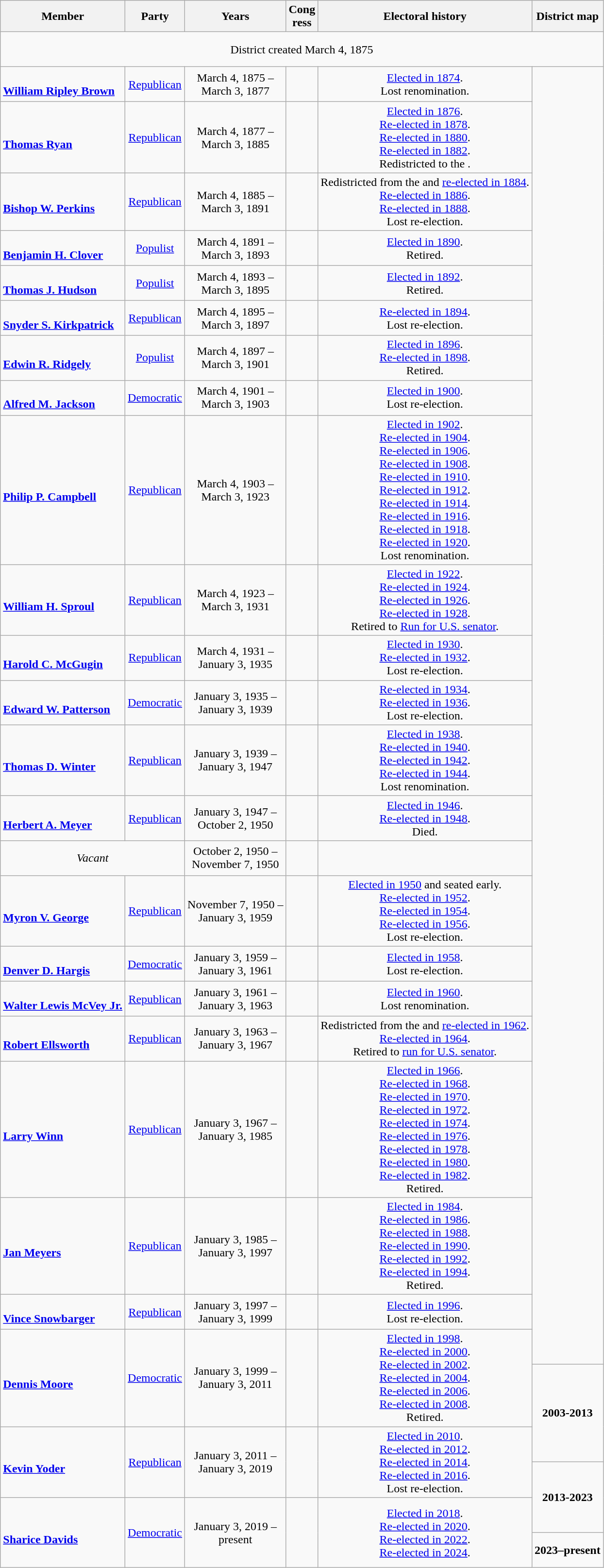<table class=wikitable style="text-align:center">
<tr>
<th>Member<br></th>
<th>Party</th>
<th>Years</th>
<th>Cong<br>ress</th>
<th>Electoral history</th>
<th>District map</th>
</tr>
<tr style="height:3em">
<td colspan=6>District created March 4, 1875</td>
</tr>
<tr style="height:3em">
<td align=left><br><strong><a href='#'>William Ripley Brown</a></strong><br></td>
<td><a href='#'>Republican</a></td>
<td nowrap>March 4, 1875 –<br>March 3, 1877</td>
<td></td>
<td><a href='#'>Elected in 1874</a>.<br>Lost renomination.</td>
<td rowspan=23></td>
</tr>
<tr style="height:3em">
<td align=left><br><strong><a href='#'>Thomas Ryan</a></strong><br></td>
<td><a href='#'>Republican</a></td>
<td nowrap>March 4, 1877 –<br>March 3, 1885</td>
<td></td>
<td><a href='#'>Elected in 1876</a>.<br><a href='#'>Re-elected in 1878</a>.<br><a href='#'>Re-elected in 1880</a>.<br><a href='#'>Re-elected in 1882</a>.<br>Redistricted to the .</td>
</tr>
<tr style="height:3em">
<td align=left><br><strong><a href='#'>Bishop W. Perkins</a></strong><br></td>
<td><a href='#'>Republican</a></td>
<td nowrap>March 4, 1885 –<br>March 3, 1891</td>
<td></td>
<td>Redistricted from the  and <a href='#'>re-elected in 1884</a>.<br><a href='#'>Re-elected in 1886</a>.<br><a href='#'>Re-elected in 1888</a>.<br>Lost re-election.</td>
</tr>
<tr style="height:3em">
<td align=left><br><strong><a href='#'>Benjamin H. Clover</a></strong><br></td>
<td><a href='#'>Populist</a></td>
<td nowrap>March 4, 1891 –<br>March 3, 1893</td>
<td></td>
<td><a href='#'>Elected in 1890</a>.<br>Retired.</td>
</tr>
<tr style="height:3em">
<td align=left><br><strong><a href='#'>Thomas J. Hudson</a></strong><br></td>
<td><a href='#'>Populist</a></td>
<td nowrap>March 4, 1893 –<br>March 3, 1895</td>
<td></td>
<td><a href='#'>Elected in 1892</a>.<br>Retired.</td>
</tr>
<tr style="height:3em">
<td align=left><br><strong><a href='#'>Snyder S. Kirkpatrick</a></strong><br></td>
<td><a href='#'>Republican</a></td>
<td nowrap>March 4, 1895 –<br>March 3, 1897</td>
<td></td>
<td><a href='#'>Re-elected in 1894</a>.<br>Lost re-election.</td>
</tr>
<tr style="height:3em">
<td align=left><br><strong><a href='#'>Edwin R. Ridgely</a></strong><br></td>
<td><a href='#'>Populist</a></td>
<td nowrap>March 4, 1897 –<br>March 3, 1901</td>
<td></td>
<td><a href='#'>Elected in 1896</a>.<br><a href='#'>Re-elected in 1898</a>.<br>Retired.</td>
</tr>
<tr style="height:3em">
<td align=left><br><strong><a href='#'>Alfred M. Jackson</a></strong><br></td>
<td><a href='#'>Democratic</a></td>
<td nowrap>March 4, 1901 –<br>March 3, 1903</td>
<td></td>
<td><a href='#'>Elected in 1900</a>.<br>Lost re-election.</td>
</tr>
<tr style="height:3em">
<td align=left><br><strong><a href='#'>Philip P. Campbell</a></strong><br></td>
<td><a href='#'>Republican</a></td>
<td nowrap>March 4, 1903 –<br>March 3, 1923</td>
<td></td>
<td><a href='#'>Elected in 1902</a>.<br><a href='#'>Re-elected in 1904</a>.<br><a href='#'>Re-elected in 1906</a>.<br><a href='#'>Re-elected in 1908</a>.<br><a href='#'>Re-elected in 1910</a>.<br><a href='#'>Re-elected in 1912</a>.<br><a href='#'>Re-elected in 1914</a>.<br><a href='#'>Re-elected in 1916</a>.<br><a href='#'>Re-elected in 1918</a>.<br><a href='#'>Re-elected in 1920</a>.<br>Lost renomination.</td>
</tr>
<tr style="height:3em">
<td align=left><br><strong><a href='#'>William H. Sproul</a></strong><br></td>
<td><a href='#'>Republican</a></td>
<td nowrap>March 4, 1923 –<br>March 3, 1931</td>
<td></td>
<td><a href='#'>Elected in 1922</a>.<br><a href='#'>Re-elected in 1924</a>.<br><a href='#'>Re-elected in 1926</a>.<br><a href='#'>Re-elected in 1928</a>.<br>Retired to <a href='#'>Run for U.S. senator</a>.</td>
</tr>
<tr style="height:3em">
<td align=left><br><strong><a href='#'>Harold C. McGugin</a></strong><br></td>
<td><a href='#'>Republican</a></td>
<td nowrap>March 4, 1931 –<br>January 3, 1935</td>
<td></td>
<td><a href='#'>Elected in 1930</a>.<br><a href='#'>Re-elected in 1932</a>.<br>Lost re-election.</td>
</tr>
<tr style="height:3em">
<td align=left><br><strong><a href='#'>Edward W. Patterson</a></strong><br></td>
<td><a href='#'>Democratic</a></td>
<td nowrap>January 3, 1935 –<br>January 3, 1939</td>
<td></td>
<td><a href='#'>Re-elected in 1934</a>.<br><a href='#'>Re-elected in 1936</a>.<br>Lost re-election.</td>
</tr>
<tr style="height:3em">
<td align=left><br><strong><a href='#'>Thomas D. Winter</a></strong><br></td>
<td><a href='#'>Republican</a></td>
<td nowrap>January 3, 1939 –<br>January 3, 1947</td>
<td></td>
<td><a href='#'>Elected in 1938</a>.<br><a href='#'>Re-elected in 1940</a>.<br><a href='#'>Re-elected in 1942</a>.<br><a href='#'>Re-elected in 1944</a>.<br>Lost renomination.</td>
</tr>
<tr style="height:3em">
<td align=left><br><strong><a href='#'>Herbert A. Meyer</a></strong><br></td>
<td><a href='#'>Republican</a></td>
<td nowrap>January 3, 1947 –<br>October 2, 1950</td>
<td></td>
<td><a href='#'>Elected in 1946</a>.<br><a href='#'>Re-elected in 1948</a>.<br>Died.</td>
</tr>
<tr style="height:3em">
<td colspan=2><em>Vacant</em></td>
<td nowrap>October 2, 1950 –<br>November 7, 1950</td>
<td></td>
<td></td>
</tr>
<tr style="height:3em">
<td align=left><br><strong><a href='#'>Myron V. George</a></strong><br></td>
<td><a href='#'>Republican</a></td>
<td nowrap>November 7, 1950 –<br>January 3, 1959</td>
<td></td>
<td><a href='#'>Elected in 1950</a> and seated early.<br><a href='#'>Re-elected in 1952</a>.<br><a href='#'>Re-elected in 1954</a>.<br><a href='#'>Re-elected in 1956</a>.<br>Lost re-election.</td>
</tr>
<tr style="height:3em">
<td align=left><br><strong><a href='#'>Denver D. Hargis</a></strong><br></td>
<td><a href='#'>Democratic</a></td>
<td nowrap>January 3, 1959 –<br>January 3, 1961</td>
<td></td>
<td><a href='#'>Elected in 1958</a>.<br>Lost re-election.</td>
</tr>
<tr style="height:3em">
<td align=left><br><strong><a href='#'>Walter Lewis McVey Jr.</a></strong><br></td>
<td><a href='#'>Republican</a></td>
<td nowrap>January 3, 1961 –<br>January 3, 1963</td>
<td></td>
<td><a href='#'>Elected in 1960</a>.<br>Lost renomination.</td>
</tr>
<tr style="height:3em">
<td align=left><br><strong><a href='#'>Robert Ellsworth</a></strong><br></td>
<td><a href='#'>Republican</a></td>
<td nowrap>January 3, 1963 –<br>January 3, 1967</td>
<td></td>
<td>Redistricted from the  and <a href='#'>re-elected in 1962</a>.<br><a href='#'>Re-elected in 1964</a>.<br>Retired to <a href='#'>run for U.S. senator</a>.</td>
</tr>
<tr style="height:3em">
<td align=left><br><strong><a href='#'>Larry Winn</a></strong><br></td>
<td><a href='#'>Republican</a></td>
<td nowrap>January 3, 1967 –<br>January 3, 1985</td>
<td></td>
<td><a href='#'>Elected in 1966</a>.<br><a href='#'>Re-elected in 1968</a>.<br><a href='#'>Re-elected in 1970</a>.<br><a href='#'>Re-elected in 1972</a>.<br><a href='#'>Re-elected in 1974</a>.<br><a href='#'>Re-elected in 1976</a>.<br><a href='#'>Re-elected in 1978</a>.<br><a href='#'>Re-elected in 1980</a>.<br><a href='#'>Re-elected in 1982</a>.<br>Retired.</td>
</tr>
<tr style="height:3em">
<td align=left><br><strong><a href='#'>Jan Meyers</a></strong><br></td>
<td><a href='#'>Republican</a></td>
<td nowrap>January 3, 1985 –<br>January 3, 1997</td>
<td></td>
<td><a href='#'>Elected in 1984</a>.<br><a href='#'>Re-elected in 1986</a>.<br><a href='#'>Re-elected in 1988</a>.<br><a href='#'>Re-elected in 1990</a>.<br><a href='#'>Re-elected in 1992</a>.<br><a href='#'>Re-elected in 1994</a>.<br>Retired.</td>
</tr>
<tr style="height:3em">
<td align=left><br><strong><a href='#'>Vince Snowbarger</a></strong><br></td>
<td><a href='#'>Republican</a></td>
<td nowrap>January 3, 1997 –<br>January 3, 1999</td>
<td></td>
<td><a href='#'>Elected in 1996</a>.<br>Lost re-election.</td>
</tr>
<tr style="height:3em">
<td rowspan=2 align=left><br><strong><a href='#'>Dennis Moore</a></strong><br></td>
<td rowspan=2 ><a href='#'>Democratic</a></td>
<td rowspan=2 nowrap>January 3, 1999 –<br>January 3, 2011</td>
<td rowspan=2></td>
<td rowspan=2><a href='#'>Elected in 1998</a>.<br><a href='#'>Re-elected in 2000</a>.<br><a href='#'>Re-elected in 2002</a>.<br><a href='#'>Re-elected in 2004</a>.<br><a href='#'>Re-elected in 2006</a>.<br><a href='#'>Re-elected in 2008</a>.<br>Retired.</td>
</tr>
<tr style="height:3em">
<td rowspan=2><strong>2003-2013</strong><br></td>
</tr>
<tr style="height:3em">
<td rowspan=2 align=left><br><strong><a href='#'>Kevin Yoder</a></strong><br></td>
<td rowspan=2 ><a href='#'>Republican</a></td>
<td rowspan=2 nowrap>January 3, 2011 –<br>January 3, 2019</td>
<td rowspan=2></td>
<td rowspan=2><a href='#'>Elected in 2010</a>.<br><a href='#'>Re-elected in 2012</a>.<br><a href='#'>Re-elected in 2014</a>.<br><a href='#'>Re-elected in 2016</a>.<br>Lost re-election.</td>
</tr>
<tr style="height:3em">
<td rowspan=2><strong>2013-2023</strong><br></td>
</tr>
<tr style="height:3em">
<td rowspan=2 align=left><br><strong><a href='#'>Sharice Davids</a></strong><br></td>
<td rowspan=2 ><a href='#'>Democratic</a></td>
<td rowspan=2 nowrap>January 3, 2019 –<br>present</td>
<td rowspan=2></td>
<td rowspan=2><a href='#'>Elected in 2018</a>.<br><a href='#'>Re-elected in 2020</a>.<br><a href='#'>Re-elected in 2022</a>.<br><a href='#'>Re-elected in 2024</a>.</td>
</tr>
<tr style="height:3em">
<td><strong>2023–present</strong><br></td>
</tr>
</table>
